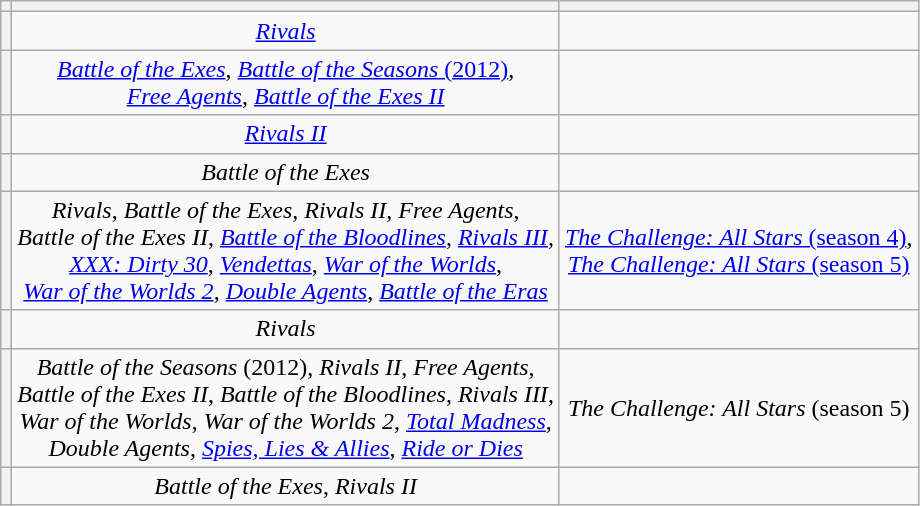<table class="wikitable sortable" style="text-align:center">
<tr>
<th scope="col"></th>
<th scope="col"></th>
<th scope="col"></th>
</tr>
<tr>
<th scope="row"></th>
<td><em><a href='#'>Rivals</a></em></td>
<td></td>
</tr>
<tr>
<th scope="row"></th>
<td><em><a href='#'>Battle of the Exes</a></em>, <a href='#'><em>Battle of the Seasons</em> (2012)</a>,<br><em><a href='#'>Free Agents</a></em>, <em><a href='#'>Battle of the Exes II</a></em></td>
<td></td>
</tr>
<tr>
<th scope="row"></th>
<td><em><a href='#'>Rivals II</a></em></td>
<td></td>
</tr>
<tr>
<th scope="row"></th>
<td><em>Battle of the Exes</em></td>
<td></td>
</tr>
<tr>
<th scope="row"></th>
<td><em>Rivals</em>, <em>Battle of the Exes</em>, <em>Rivals II</em>, <em>Free Agents</em>,<br><em>Battle of the Exes II</em>, <em><a href='#'>Battle of the Bloodlines</a></em>, <em><a href='#'>Rivals III</a></em>,<br><em><a href='#'>XXX: Dirty 30</a></em>, <em><a href='#'>Vendettas</a></em>, <em><a href='#'>War of the Worlds</a></em>,<br><em><a href='#'>War of the Worlds 2</a></em>, <em><a href='#'>Double Agents</a></em>, <em><a href='#'>Battle of the Eras</a></em></td>
<td><a href='#'><em>The Challenge: All Stars</em> (season 4)</a>,<br><a href='#'><em>The Challenge: All Stars</em> (season 5)</a></td>
</tr>
<tr>
<th scope="row"></th>
<td><em>Rivals</em></td>
<td></td>
</tr>
<tr>
<th scope="row"></th>
<td><em>Battle of the Seasons</em> (2012), <em>Rivals II</em>, <em>Free Agents</em>,<br><em>Battle of the Exes II</em>, <em>Battle of the Bloodlines</em>, <em>Rivals III</em>,<br><em>War of the Worlds</em>, <em>War of the Worlds 2</em>, <em><a href='#'>Total Madness</a></em>,<br><em>Double Agents</em>, <em><a href='#'>Spies, Lies & Allies</a></em>, <em><a href='#'>Ride or Dies</a></em></td>
<td><em>The Challenge: All Stars</em> (season 5)</td>
</tr>
<tr>
<th scope="row"></th>
<td><em>Battle of the Exes</em>, <em> Rivals II</em></td>
<td></td>
</tr>
</table>
